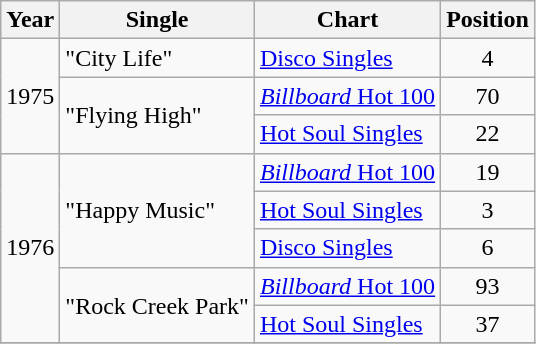<table class="wikitable">
<tr>
<th align="left">Year</th>
<th>Single</th>
<th>Chart</th>
<th>Position</th>
</tr>
<tr>
<td rowspan=3>1975</td>
<td>"City Life"</td>
<td><a href='#'>Disco Singles</a></td>
<td align="center">4</td>
</tr>
<tr>
<td rowspan=2>"Flying High"</td>
<td><a href='#'><em>Billboard</em> Hot 100</a></td>
<td align="center">70</td>
</tr>
<tr>
<td><a href='#'>Hot Soul Singles</a></td>
<td align="center">22</td>
</tr>
<tr>
<td rowspan=5>1976</td>
<td rowspan=3>"Happy Music"</td>
<td><a href='#'><em>Billboard</em> Hot 100</a></td>
<td align="center">19</td>
</tr>
<tr>
<td><a href='#'>Hot Soul Singles</a></td>
<td align="center">3</td>
</tr>
<tr>
<td><a href='#'>Disco Singles</a></td>
<td align="center">6</td>
</tr>
<tr>
<td rowspan=2>"Rock Creek Park"</td>
<td><a href='#'><em>Billboard</em> Hot 100</a></td>
<td align="center">93</td>
</tr>
<tr>
<td><a href='#'>Hot Soul Singles</a></td>
<td align="center">37</td>
</tr>
<tr>
</tr>
</table>
